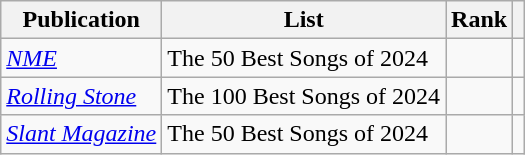<table class="wikitable plainrowheaders sortable" style="margin-right: 0;">
<tr>
<th scope="col">Publication</th>
<th scope="col">List</th>
<th scope="col">Rank</th>
<th scope="col" class="unsortable"></th>
</tr>
<tr>
<td><em><a href='#'>NME</a></em></td>
<td>The 50 Best Songs of 2024</td>
<td></td>
<td style="text-align:center"></td>
</tr>
<tr>
<td><em><a href='#'>Rolling Stone</a></em></td>
<td>The 100 Best Songs of 2024</td>
<td></td>
<td></td>
</tr>
<tr>
<td scope="row"><em><a href='#'>Slant Magazine</a></em></td>
<td>The 50 Best Songs of 2024</td>
<td></td>
<td></td>
</tr>
</table>
